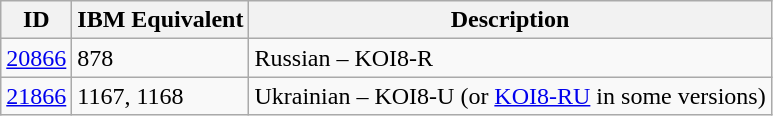<table class="wikitable">
<tr>
<th data-sort-type="number">ID</th>
<th data-sort-type="number">IBM Equivalent</th>
<th>Description</th>
</tr>
<tr>
<td><a href='#'>20866</a></td>
<td>878</td>
<td>Russian – KOI8-R</td>
</tr>
<tr>
<td><a href='#'>21866</a></td>
<td>1167, 1168</td>
<td>Ukrainian – KOI8-U (or <a href='#'>KOI8-RU</a> in some versions)</td>
</tr>
</table>
